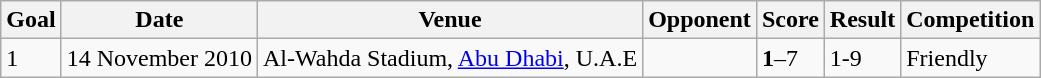<table class="wikitable">
<tr>
<th>Goal</th>
<th>Date</th>
<th>Venue</th>
<th>Opponent</th>
<th>Score</th>
<th>Result</th>
<th>Competition</th>
</tr>
<tr>
<td>1</td>
<td>14 November 2010</td>
<td>Al-Wahda Stadium, <a href='#'>Abu Dhabi</a>, U.A.E</td>
<td></td>
<td><strong>1</strong>–7</td>
<td>1-9</td>
<td>Friendly</td>
</tr>
</table>
